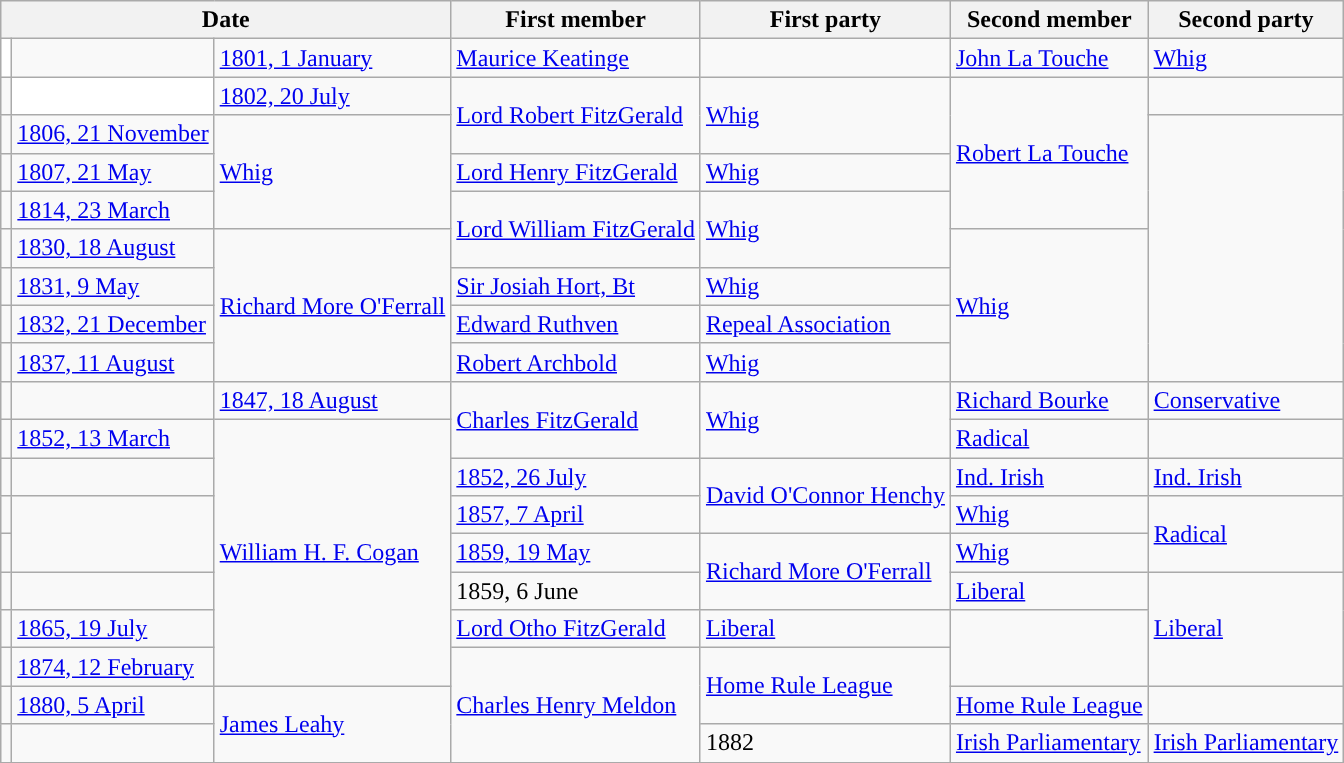<table class="wikitable">
<tr>
<th colspan="3">Date</th>
<th>First member</th>
<th>First party</th>
<th>Second member</th>
<th>Second party</th>
</tr>
<tr>
<td style="color:inherit;background-color: white"></td>
<td style="color:inherit;background-color: "></td>
<td><a href='#'>1801, 1 January</a></td>
<td><a href='#'>Maurice Keatinge</a></td>
<td></td>
<td><a href='#'>John La Touche</a></td>
<td><a href='#'>Whig</a></td>
</tr>
<tr>
<td style="color:inherit;background-color: "></td>
<td style="color:inherit;background-color: white"></td>
<td><a href='#'>1802, 20 July</a></td>
<td rowspan="2"><a href='#'>Lord Robert FitzGerald</a></td>
<td rowspan="2"><a href='#'>Whig</a></td>
<td rowspan="4"><a href='#'>Robert La Touche</a></td>
<td></td>
</tr>
<tr>
<td style="color:inherit;background-color: "></td>
<td><a href='#'>1806, 21 November</a></td>
<td rowspan="3"><a href='#'>Whig</a></td>
</tr>
<tr>
<td style="color:inherit;background-color: "></td>
<td><a href='#'>1807, 21 May</a></td>
<td><a href='#'>Lord Henry FitzGerald</a></td>
<td><a href='#'>Whig</a></td>
</tr>
<tr>
<td style="color:inherit;background-color: "></td>
<td><a href='#'>1814, 23 March</a></td>
<td rowspan="2"><a href='#'>Lord William FitzGerald</a></td>
<td rowspan="2"><a href='#'>Whig</a></td>
</tr>
<tr>
<td style="color:inherit;background-color: "></td>
<td><a href='#'>1830, 18 August</a></td>
<td rowspan="4"><a href='#'>Richard More O'Ferrall</a></td>
<td rowspan="4"><a href='#'>Whig</a></td>
</tr>
<tr>
<td style="color:inherit;background-color: "></td>
<td><a href='#'>1831, 9 May</a></td>
<td><a href='#'>Sir Josiah Hort, Bt</a></td>
<td><a href='#'>Whig</a></td>
</tr>
<tr>
<td style="color:inherit;background-color: "></td>
<td><a href='#'>1832, 21 December</a></td>
<td><a href='#'>Edward Ruthven</a></td>
<td><a href='#'>Repeal Association</a></td>
</tr>
<tr>
<td style="color:inherit;background-color: "></td>
<td><a href='#'>1837, 11 August</a></td>
<td><a href='#'>Robert Archbold</a></td>
<td><a href='#'>Whig</a></td>
</tr>
<tr>
<td style="color:inherit;background-color: "></td>
<td style="color:inherit;background-color: "></td>
<td><a href='#'>1847, 18 August</a></td>
<td rowspan="2"><a href='#'>Charles FitzGerald</a></td>
<td rowspan="2"><a href='#'>Whig</a></td>
<td><a href='#'>Richard Bourke</a></td>
<td><a href='#'>Conservative</a></td>
</tr>
<tr>
<td style="color:inherit;background-color: "></td>
<td><a href='#'>1852, 13 March</a></td>
<td rowspan="7"><a href='#'>William H. F. Cogan</a></td>
<td><a href='#'>Radical</a></td>
</tr>
<tr>
<td style="color:inherit;background-color: "></td>
<td style="color:inherit;background-color: "></td>
<td><a href='#'>1852, 26 July</a></td>
<td rowspan="2"><a href='#'>David O'Connor Henchy</a></td>
<td><a href='#'>Ind. Irish</a></td>
<td><a href='#'>Ind. Irish</a></td>
</tr>
<tr>
<td style="color:inherit;background-color: "></td>
<td rowspan="2" style="color:inherit;background-color: "></td>
<td><a href='#'>1857, 7 April</a></td>
<td><a href='#'>Whig</a></td>
<td rowspan="2"><a href='#'>Radical</a></td>
</tr>
<tr>
<td style="color:inherit;background-color: "></td>
<td><a href='#'>1859, 19 May</a></td>
<td rowspan="2"><a href='#'>Richard More O'Ferrall</a></td>
<td><a href='#'>Whig</a></td>
</tr>
<tr>
<td style="color:inherit;background-color: "></td>
<td style="color:inherit;background-color: "></td>
<td>1859, 6 June</td>
<td><a href='#'>Liberal</a></td>
<td rowspan="3"><a href='#'>Liberal</a></td>
</tr>
<tr>
<td style="color:inherit;background-color: "></td>
<td><a href='#'>1865, 19 July</a></td>
<td><a href='#'>Lord Otho FitzGerald</a></td>
<td><a href='#'>Liberal</a></td>
</tr>
<tr>
<td style="color:inherit;background-color: "></td>
<td><a href='#'>1874, 12 February</a></td>
<td rowspan="3"><a href='#'>Charles Henry Meldon</a></td>
<td rowspan="2"><a href='#'>Home Rule League</a></td>
</tr>
<tr>
<td style="color:inherit;background-color: "></td>
<td><a href='#'>1880, 5 April</a></td>
<td rowspan="2"><a href='#'>James Leahy</a></td>
<td><a href='#'>Home Rule League</a></td>
</tr>
<tr>
<td style="color:inherit;background-color: "></td>
<td style="color:inherit;background-color: "></td>
<td>1882</td>
<td><a href='#'>Irish Parliamentary</a></td>
<td><a href='#'>Irish Parliamentary</a></td>
</tr>
<tr>
</tr>
</table>
